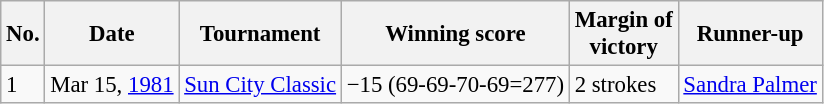<table class="wikitable" style="font-size:95%;">
<tr>
<th>No.</th>
<th>Date</th>
<th>Tournament</th>
<th>Winning score</th>
<th>Margin of<br>victory</th>
<th>Runner-up</th>
</tr>
<tr>
<td>1</td>
<td>Mar 15, <a href='#'>1981</a></td>
<td><a href='#'>Sun City Classic</a></td>
<td>−15 (69-69-70-69=277)</td>
<td>2 strokes</td>
<td> <a href='#'>Sandra Palmer</a></td>
</tr>
</table>
